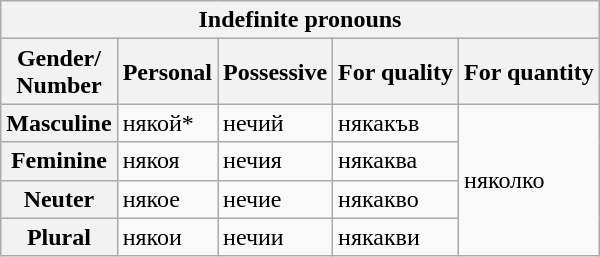<table class="wikitable">
<tr>
<th colspan="5">Indefinite pronouns</th>
</tr>
<tr>
<th>Gender/<br>Number</th>
<th>Personal</th>
<th>Possessive</th>
<th>For quality</th>
<th>For quantity</th>
</tr>
<tr>
<th>Masculine</th>
<td>някой*</td>
<td>нечий</td>
<td>някакъв</td>
<td rowspan="4">няколко</td>
</tr>
<tr>
<th>Feminine</th>
<td>някоя</td>
<td>нечия</td>
<td>някаква</td>
</tr>
<tr>
<th>Neuter</th>
<td>някое</td>
<td>нечие</td>
<td>някакво</td>
</tr>
<tr>
<th>Plural</th>
<td>някои</td>
<td>нечии</td>
<td>някакви</td>
</tr>
</table>
